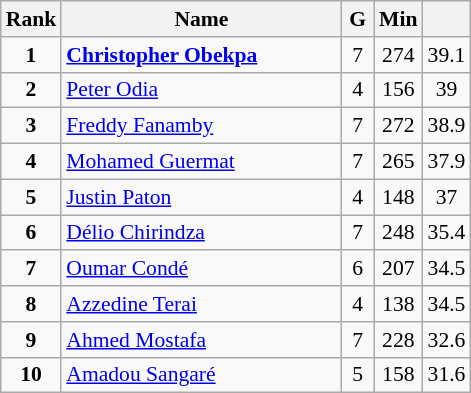<table class="wikitable" style="text-align:center; font-size:90%;">
<tr>
<th width=10px>Rank</th>
<th width=180px>Name</th>
<th width=15px>G</th>
<th width=10px>Min</th>
<th width=10px></th>
</tr>
<tr>
<td><strong>1</strong></td>
<td align=left> <strong><a href='#'>Christopher Obekpa</a></strong></td>
<td>7</td>
<td>274</td>
<td>39.1</td>
</tr>
<tr>
<td><strong>2</strong></td>
<td align=left> <a href='#'>Peter Odia</a></td>
<td>4</td>
<td>156</td>
<td>39</td>
</tr>
<tr>
<td><strong>3</strong></td>
<td align=left> <a href='#'>Freddy Fanamby</a></td>
<td>7</td>
<td>272</td>
<td>38.9</td>
</tr>
<tr>
<td><strong>4</strong></td>
<td align=left> <a href='#'>Mohamed Guermat</a></td>
<td>7</td>
<td>265</td>
<td>37.9</td>
</tr>
<tr>
<td><strong>5</strong></td>
<td align=left> <a href='#'>Justin Paton</a></td>
<td>4</td>
<td>148</td>
<td>37</td>
</tr>
<tr>
<td><strong>6</strong></td>
<td align=left> <a href='#'>Délio Chirindza</a></td>
<td>7</td>
<td>248</td>
<td>35.4</td>
</tr>
<tr>
<td><strong>7</strong></td>
<td align=left> <a href='#'>Oumar Condé</a></td>
<td>6</td>
<td>207</td>
<td>34.5</td>
</tr>
<tr>
<td><strong>8</strong></td>
<td align=left> <a href='#'>Azzedine Terai</a></td>
<td>4</td>
<td>138</td>
<td>34.5</td>
</tr>
<tr>
<td><strong>9</strong></td>
<td align=left> <a href='#'>Ahmed Mostafa</a></td>
<td>7</td>
<td>228</td>
<td>32.6</td>
</tr>
<tr>
<td><strong>10</strong></td>
<td align=left> <a href='#'>Amadou Sangaré</a></td>
<td>5</td>
<td>158</td>
<td>31.6</td>
</tr>
</table>
